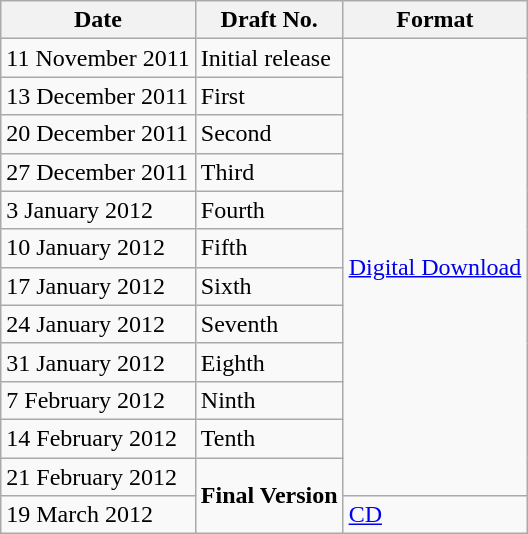<table class="wikitable plainrowheaders">
<tr>
<th scope="col">Date</th>
<th scope="col">Draft No.</th>
<th scope="col">Format</th>
</tr>
<tr>
<td>11 November 2011</td>
<td>Initial release</td>
<td rowspan="12"><a href='#'>Digital Download</a></td>
</tr>
<tr>
<td>13 December 2011</td>
<td>First</td>
</tr>
<tr>
<td>20 December 2011</td>
<td>Second</td>
</tr>
<tr>
<td>27 December 2011</td>
<td>Third</td>
</tr>
<tr>
<td>3 January 2012</td>
<td>Fourth</td>
</tr>
<tr>
<td>10 January 2012</td>
<td>Fifth</td>
</tr>
<tr>
<td>17 January 2012</td>
<td>Sixth</td>
</tr>
<tr>
<td>24 January 2012</td>
<td>Seventh</td>
</tr>
<tr>
<td>31 January 2012</td>
<td>Eighth</td>
</tr>
<tr>
<td>7 February 2012</td>
<td>Ninth</td>
</tr>
<tr>
<td>14 February 2012</td>
<td>Tenth</td>
</tr>
<tr>
<td>21 February 2012</td>
<td rowspan="2"><strong>Final Version</strong></td>
</tr>
<tr>
<td>19 March 2012</td>
<td><a href='#'>CD</a></td>
</tr>
</table>
